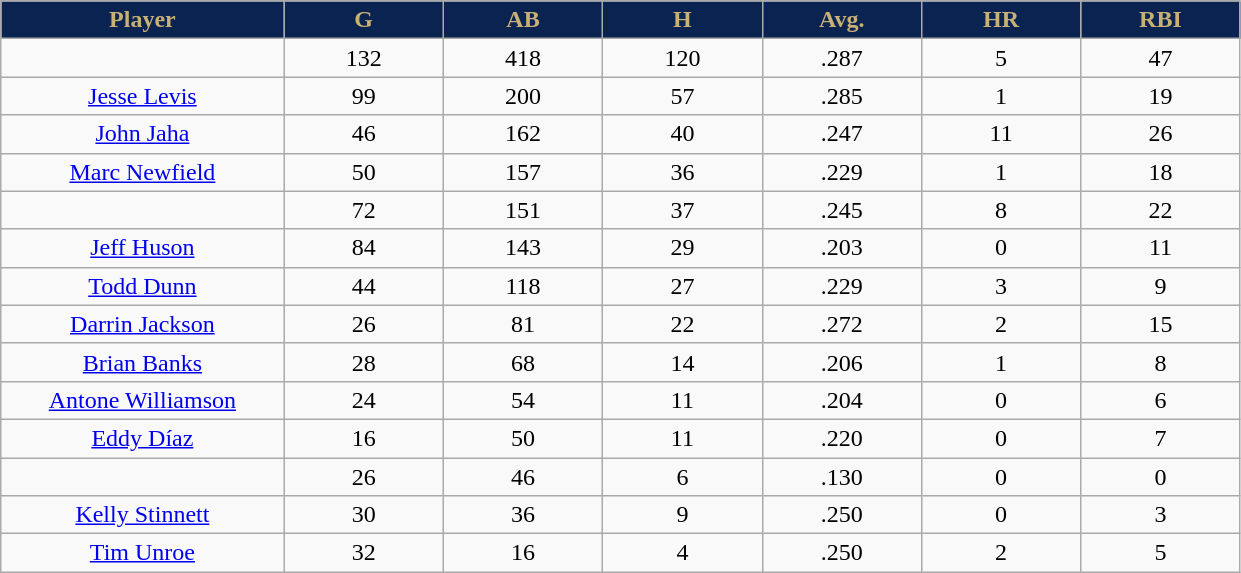<table class="wikitable sortable">
<tr>
<th style="background:#0a2351;color:#c9b074;" width="16%">Player</th>
<th style="background:#0a2351;color:#c9b074;" width="9%">G</th>
<th style="background:#0a2351;color:#c9b074;" width="9%">AB</th>
<th style="background:#0a2351;color:#c9b074;" width="9%">H</th>
<th style="background:#0a2351;color:#c9b074;" width="9%">Avg.</th>
<th style="background:#0a2351;color:#c9b074;" width="9%">HR</th>
<th style="background:#0a2351;color:#c9b074;" width="9%">RBI</th>
</tr>
<tr align="center">
<td></td>
<td>132</td>
<td>418</td>
<td>120</td>
<td>.287</td>
<td>5</td>
<td>47</td>
</tr>
<tr align=center>
<td><a href='#'>Jesse Levis</a></td>
<td>99</td>
<td>200</td>
<td>57</td>
<td>.285</td>
<td>1</td>
<td>19</td>
</tr>
<tr align=center>
<td><a href='#'>John Jaha</a></td>
<td>46</td>
<td>162</td>
<td>40</td>
<td>.247</td>
<td>11</td>
<td>26</td>
</tr>
<tr align=center>
<td><a href='#'>Marc Newfield</a></td>
<td>50</td>
<td>157</td>
<td>36</td>
<td>.229</td>
<td>1</td>
<td>18</td>
</tr>
<tr align=center>
<td></td>
<td>72</td>
<td>151</td>
<td>37</td>
<td>.245</td>
<td>8</td>
<td>22</td>
</tr>
<tr align="center">
<td><a href='#'>Jeff Huson</a></td>
<td>84</td>
<td>143</td>
<td>29</td>
<td>.203</td>
<td>0</td>
<td>11</td>
</tr>
<tr align=center>
<td><a href='#'>Todd Dunn</a></td>
<td>44</td>
<td>118</td>
<td>27</td>
<td>.229</td>
<td>3</td>
<td>9</td>
</tr>
<tr align=center>
<td><a href='#'>Darrin Jackson</a></td>
<td>26</td>
<td>81</td>
<td>22</td>
<td>.272</td>
<td>2</td>
<td>15</td>
</tr>
<tr align=center>
<td><a href='#'>Brian Banks</a></td>
<td>28</td>
<td>68</td>
<td>14</td>
<td>.206</td>
<td>1</td>
<td>8</td>
</tr>
<tr align=center>
<td><a href='#'>Antone Williamson</a></td>
<td>24</td>
<td>54</td>
<td>11</td>
<td>.204</td>
<td>0</td>
<td>6</td>
</tr>
<tr align=center>
<td><a href='#'>Eddy Díaz</a></td>
<td>16</td>
<td>50</td>
<td>11</td>
<td>.220</td>
<td>0</td>
<td>7</td>
</tr>
<tr align=center>
<td></td>
<td>26</td>
<td>46</td>
<td>6</td>
<td>.130</td>
<td>0</td>
<td>0</td>
</tr>
<tr align="center">
<td><a href='#'>Kelly Stinnett</a></td>
<td>30</td>
<td>36</td>
<td>9</td>
<td>.250</td>
<td>0</td>
<td>3</td>
</tr>
<tr align=center>
<td><a href='#'>Tim Unroe</a></td>
<td>32</td>
<td>16</td>
<td>4</td>
<td>.250</td>
<td>2</td>
<td>5</td>
</tr>
</table>
